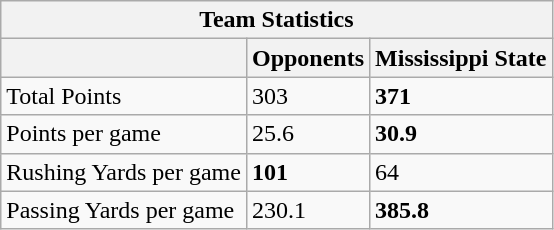<table class="wikitable collapsed">
<tr>
<th colspan="3">Team Statistics</th>
</tr>
<tr>
<th></th>
<th>Opponents</th>
<th>Mississippi State</th>
</tr>
<tr>
<td>Total Points</td>
<td>303</td>
<td><strong>371</strong></td>
</tr>
<tr>
<td>Points per game</td>
<td>25.6</td>
<td><strong>30.9</strong></td>
</tr>
<tr>
<td>Rushing Yards per game</td>
<td><strong>101</strong></td>
<td>64</td>
</tr>
<tr>
<td>Passing Yards per game</td>
<td>230.1</td>
<td><strong>385.8</strong></td>
</tr>
</table>
